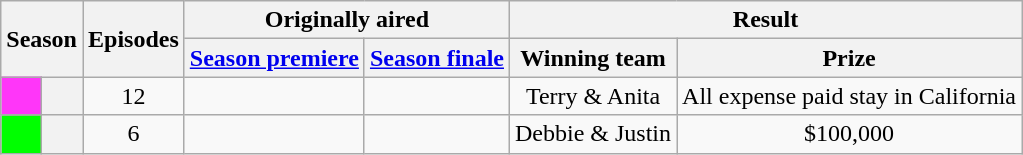<table class="wikitable plainrowheaders" style="text-align: center;">
<tr>
<th scope="col" colspan="2" rowspan="2">Season</th>
<th scope="col" rowspan="2">Episodes</th>
<th scope="col" colspan="2">Originally aired</th>
<th scope="col" colspan="2">Result</th>
</tr>
<tr>
<th scope="col"><a href='#'>Season premiere</a></th>
<th scope="col"><a href='#'>Season finale</a></th>
<th scope="col">Winning team</th>
<th scope="col">Prize</th>
</tr>
<tr>
<td style="background:#FF36F9; height:10px;"></td>
<th scope="row"></th>
<td>12</td>
<td></td>
<td></td>
<td>Terry & Anita</td>
<td>All expense paid stay in California</td>
</tr>
<tr>
<td style="background:#00FF00; height:10px;"></td>
<th scope="row"></th>
<td>6</td>
<td></td>
<td></td>
<td>Debbie & Justin</td>
<td>$100,000</td>
</tr>
</table>
